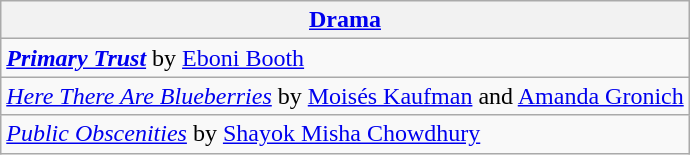<table class="wikitable" style="float:left; float:none;">
<tr>
<th><a href='#'>Drama</a></th>
</tr>
<tr>
<td><strong><em><a href='#'>Primary Trust</a></em></strong> by <a href='#'>Eboni Booth</a></td>
</tr>
<tr>
<td><em><a href='#'>Here There Are Blueberries</a></em> by <a href='#'>Moisés Kaufman</a> and <a href='#'>Amanda Gronich</a></td>
</tr>
<tr>
<td><em><a href='#'>Public Obscenities</a></em> by <a href='#'>Shayok Misha Chowdhury</a></td>
</tr>
</table>
